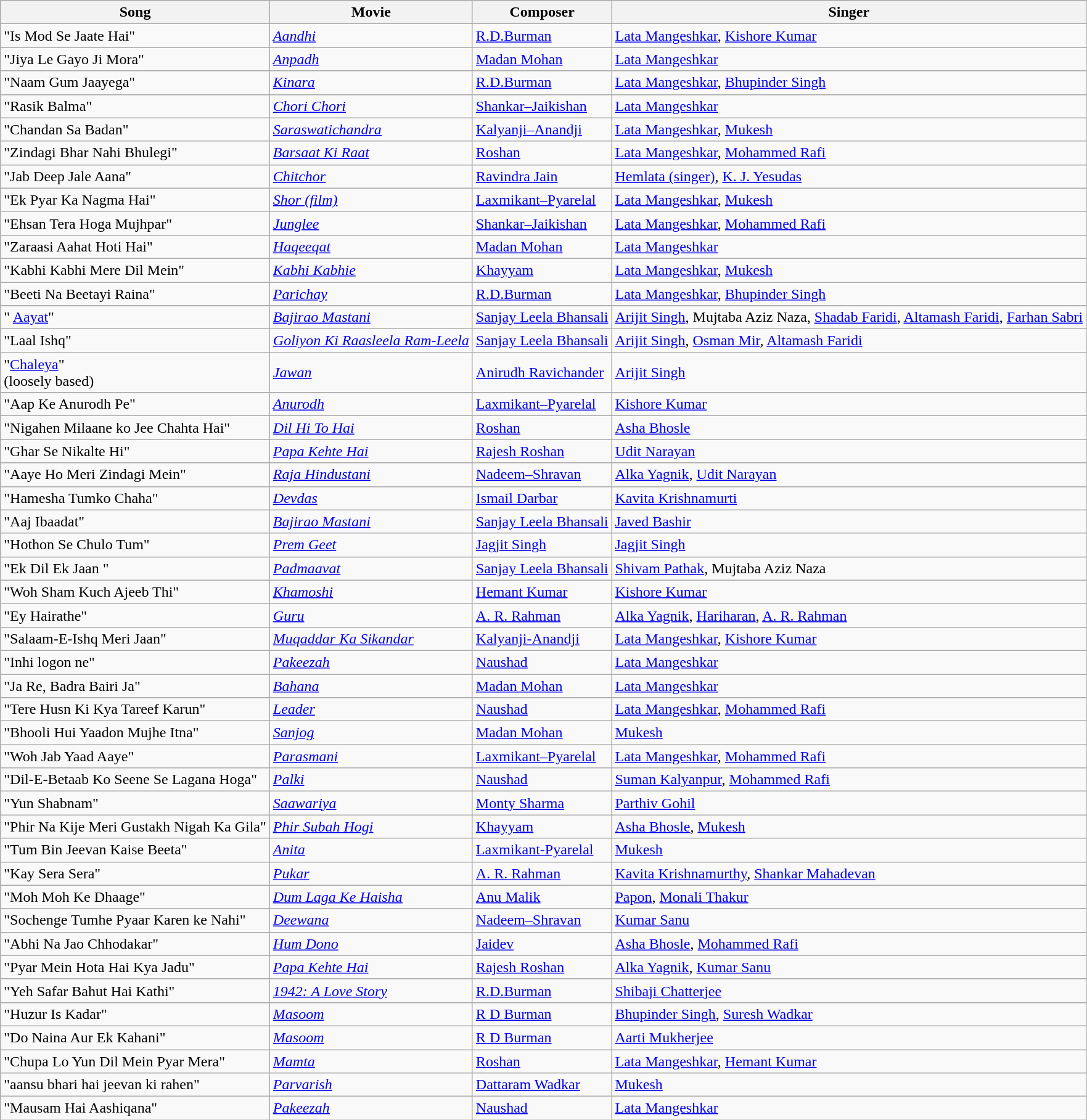<table class="wikitable">
<tr>
<th>Song</th>
<th>Movie</th>
<th>Composer</th>
<th>Singer</th>
</tr>
<tr>
<td>"Is Mod Se Jaate Hai"</td>
<td><em><a href='#'>Aandhi</a></em></td>
<td><a href='#'>R.D.Burman</a></td>
<td><a href='#'>Lata Mangeshkar</a>, <a href='#'>Kishore Kumar</a></td>
</tr>
<tr>
<td>"Jiya Le Gayo Ji Mora"</td>
<td><em><a href='#'>Anpadh</a></em></td>
<td><a href='#'>Madan Mohan</a></td>
<td><a href='#'>Lata Mangeshkar</a></td>
</tr>
<tr>
<td>"Naam Gum Jaayega"</td>
<td><em> <a href='#'>Kinara</a></em></td>
<td><a href='#'>R.D.Burman</a></td>
<td><a href='#'>Lata Mangeshkar</a>, <a href='#'>Bhupinder Singh</a></td>
</tr>
<tr>
<td>"Rasik Balma"</td>
<td><em><a href='#'>Chori Chori</a></em></td>
<td><a href='#'>Shankar–Jaikishan</a></td>
<td><a href='#'>Lata Mangeshkar</a></td>
</tr>
<tr>
<td>"Chandan Sa Badan"</td>
<td><em> <a href='#'>Saraswatichandra</a></em></td>
<td><a href='#'>Kalyanji–Anandji</a></td>
<td><a href='#'>Lata Mangeshkar</a>, <a href='#'>Mukesh</a></td>
</tr>
<tr>
<td>"Zindagi Bhar Nahi Bhulegi"</td>
<td><em><a href='#'>Barsaat Ki Raat</a></em></td>
<td><a href='#'>Roshan</a></td>
<td><a href='#'>Lata Mangeshkar</a>, <a href='#'>Mohammed Rafi</a></td>
</tr>
<tr>
<td>"Jab Deep Jale Aana"</td>
<td><em><a href='#'>Chitchor</a></em></td>
<td><a href='#'>Ravindra Jain</a></td>
<td><a href='#'>Hemlata (singer)</a>, <a href='#'>K. J. Yesudas</a></td>
</tr>
<tr>
<td>"Ek Pyar Ka Nagma Hai"</td>
<td><em><a href='#'>Shor (film)</a></em></td>
<td><a href='#'>Laxmikant–Pyarelal</a></td>
<td><a href='#'>Lata Mangeshkar</a>, <a href='#'>Mukesh</a></td>
</tr>
<tr>
<td>"Ehsan Tera Hoga Mujhpar"</td>
<td><em> <a href='#'>Junglee</a></em></td>
<td><a href='#'>Shankar–Jaikishan</a></td>
<td><a href='#'>Lata Mangeshkar</a>, <a href='#'>Mohammed Rafi</a></td>
</tr>
<tr>
<td>"Zaraasi Aahat Hoti Hai"</td>
<td><em> <a href='#'>Haqeeqat</a></em></td>
<td><a href='#'>Madan Mohan</a></td>
<td><a href='#'>Lata Mangeshkar</a></td>
</tr>
<tr>
<td>"Kabhi Kabhi Mere Dil Mein"</td>
<td><em><a href='#'>Kabhi Kabhie</a></em></td>
<td><a href='#'>Khayyam</a></td>
<td><a href='#'>Lata Mangeshkar</a>, <a href='#'>Mukesh</a></td>
</tr>
<tr>
<td>"Beeti Na Beetayi Raina"</td>
<td><em> <a href='#'>Parichay</a></em></td>
<td><a href='#'>R.D.Burman</a></td>
<td><a href='#'>Lata Mangeshkar</a>, <a href='#'>Bhupinder Singh</a></td>
</tr>
<tr>
<td>" <a href='#'>Aayat</a>"</td>
<td><em><a href='#'>Bajirao Mastani</a></em></td>
<td><a href='#'>Sanjay Leela Bhansali</a></td>
<td><a href='#'>Arijit Singh</a>, Mujtaba Aziz Naza, <a href='#'>Shadab Faridi</a>, <a href='#'>Altamash Faridi</a>, <a href='#'>Farhan Sabri</a></td>
</tr>
<tr>
<td>"Laal Ishq"</td>
<td><em><a href='#'>Goliyon Ki Raasleela Ram-Leela</a></em></td>
<td><a href='#'>Sanjay Leela Bhansali</a></td>
<td><a href='#'>Arijit Singh</a>, <a href='#'>Osman Mir</a>, <a href='#'>Altamash Faridi</a></td>
</tr>
<tr>
<td>"<a href='#'>Chaleya</a>"<br>(loosely based)</td>
<td><em><a href='#'>Jawan</a></em></td>
<td><a href='#'>Anirudh Ravichander</a></td>
<td><a href='#'>Arijit Singh</a></td>
</tr>
<tr>
<td>"Aap Ke Anurodh Pe"</td>
<td><em><a href='#'>Anurodh</a></em></td>
<td><a href='#'>Laxmikant–Pyarelal</a></td>
<td><a href='#'>Kishore Kumar</a></td>
</tr>
<tr>
<td>"Nigahen Milaane ko Jee Chahta Hai"</td>
<td><em> <a href='#'>Dil Hi To Hai</a></em></td>
<td><a href='#'>Roshan</a></td>
<td><a href='#'>Asha Bhosle</a></td>
</tr>
<tr>
<td>"Ghar Se Nikalte Hi"</td>
<td><em><a href='#'>Papa Kehte Hai</a></em></td>
<td><a href='#'>Rajesh Roshan</a></td>
<td><a href='#'>Udit Narayan</a></td>
</tr>
<tr>
<td>"Aaye Ho Meri Zindagi Mein"</td>
<td><em><a href='#'>Raja Hindustani</a></em></td>
<td><a href='#'>Nadeem–Shravan</a></td>
<td><a href='#'>Alka Yagnik</a>, <a href='#'>Udit Narayan</a></td>
</tr>
<tr>
<td>"Hamesha Tumko Chaha"</td>
<td><em> <a href='#'>Devdas</a></em></td>
<td><a href='#'>Ismail Darbar</a></td>
<td><a href='#'>Kavita Krishnamurti</a></td>
</tr>
<tr>
<td>"Aaj Ibaadat"</td>
<td><em><a href='#'>Bajirao Mastani</a></em></td>
<td><a href='#'>Sanjay Leela Bhansali</a></td>
<td><a href='#'>Javed Bashir</a></td>
</tr>
<tr>
<td>"Hothon Se Chulo Tum"</td>
<td><em><a href='#'>Prem Geet</a></em></td>
<td><a href='#'>Jagjit Singh</a></td>
<td><a href='#'>Jagjit Singh</a></td>
</tr>
<tr>
<td>"Ek Dil Ek Jaan "</td>
<td><em><a href='#'>Padmaavat</a></em></td>
<td><a href='#'>Sanjay Leela Bhansali</a></td>
<td><a href='#'>Shivam Pathak</a>, Mujtaba Aziz Naza</td>
</tr>
<tr>
<td>"Woh Sham Kuch Ajeeb Thi"</td>
<td><em><a href='#'>Khamoshi</a></em></td>
<td><a href='#'>Hemant Kumar</a></td>
<td><a href='#'>Kishore Kumar</a></td>
</tr>
<tr>
<td>"Ey Hairathe"</td>
<td><em><a href='#'>Guru</a></em></td>
<td><a href='#'>A. R. Rahman</a></td>
<td><a href='#'>Alka Yagnik</a>, <a href='#'>Hariharan</a>, <a href='#'>A. R. Rahman</a></td>
</tr>
<tr>
<td>"Salaam-E-Ishq Meri Jaan"</td>
<td><em><a href='#'>Muqaddar Ka Sikandar</a></em></td>
<td><a href='#'>Kalyanji-Anandji</a></td>
<td><a href='#'>Lata Mangeshkar</a>, <a href='#'>Kishore Kumar</a></td>
</tr>
<tr>
<td>"Inhi logon ne"</td>
<td><em><a href='#'>Pakeezah</a></em></td>
<td><a href='#'>Naushad</a></td>
<td><a href='#'>Lata Mangeshkar</a></td>
</tr>
<tr>
<td>"Ja Re, Badra Bairi Ja"</td>
<td><em><a href='#'>Bahana</a></em></td>
<td><a href='#'>Madan Mohan</a></td>
<td><a href='#'>Lata Mangeshkar</a></td>
</tr>
<tr>
<td>"Tere Husn Ki Kya Tareef Karun"</td>
<td><em><a href='#'>Leader</a></em></td>
<td><a href='#'>Naushad</a></td>
<td><a href='#'>Lata Mangeshkar</a>, <a href='#'>Mohammed Rafi</a></td>
</tr>
<tr>
<td>"Bhooli Hui Yaadon Mujhe Itna"</td>
<td><em><a href='#'>Sanjog</a></em></td>
<td><a href='#'>Madan Mohan</a></td>
<td><a href='#'>Mukesh</a></td>
</tr>
<tr>
<td>"Woh Jab Yaad Aaye"</td>
<td><em><a href='#'>Parasmani</a></em></td>
<td><a href='#'>Laxmikant–Pyarelal</a></td>
<td><a href='#'>Lata Mangeshkar</a>, <a href='#'>Mohammed Rafi</a></td>
</tr>
<tr>
<td>"Dil-E-Betaab Ko Seene Se Lagana Hoga"</td>
<td><em><a href='#'>Palki</a></em></td>
<td><a href='#'>Naushad</a></td>
<td><a href='#'>Suman Kalyanpur</a>, <a href='#'>Mohammed Rafi</a></td>
</tr>
<tr>
<td>"Yun Shabnam"</td>
<td><em><a href='#'>Saawariya</a></em></td>
<td><a href='#'>Monty Sharma</a></td>
<td><a href='#'>Parthiv Gohil</a></td>
</tr>
<tr>
<td>"Phir Na Kije Meri Gustakh Nigah Ka Gila"</td>
<td><em><a href='#'>Phir Subah Hogi</a></em></td>
<td><a href='#'>Khayyam</a></td>
<td><a href='#'>Asha Bhosle</a>, <a href='#'>Mukesh</a></td>
</tr>
<tr>
<td>"Tum Bin Jeevan Kaise Beeta"</td>
<td><em><a href='#'>Anita</a></em></td>
<td><a href='#'>Laxmikant-Pyarelal</a></td>
<td><a href='#'>Mukesh</a></td>
</tr>
<tr>
<td>"Kay Sera Sera"</td>
<td><em><a href='#'>Pukar</a></em></td>
<td><a href='#'>A. R. Rahman</a></td>
<td><a href='#'>Kavita Krishnamurthy</a>, <a href='#'>Shankar Mahadevan</a></td>
</tr>
<tr>
<td>"Moh Moh Ke Dhaage"</td>
<td><em><a href='#'>Dum Laga Ke Haisha</a></em></td>
<td><a href='#'>Anu Malik</a></td>
<td><a href='#'>Papon</a>, <a href='#'>Monali Thakur</a></td>
</tr>
<tr>
<td>"Sochenge Tumhe Pyaar Karen ke Nahi"</td>
<td><em><a href='#'>Deewana</a></em></td>
<td><a href='#'>Nadeem–Shravan</a></td>
<td><a href='#'>Kumar Sanu</a></td>
</tr>
<tr>
<td>"Abhi Na Jao Chhodakar"</td>
<td><em><a href='#'>Hum Dono</a></em></td>
<td><a href='#'>Jaidev</a></td>
<td><a href='#'>Asha Bhosle</a>, <a href='#'>Mohammed Rafi</a></td>
</tr>
<tr>
<td>"Pyar Mein Hota Hai Kya Jadu"</td>
<td><em><a href='#'>Papa Kehte Hai</a></em></td>
<td><a href='#'>Rajesh Roshan</a></td>
<td><a href='#'>Alka Yagnik</a>, <a href='#'>Kumar Sanu</a></td>
</tr>
<tr>
<td>"Yeh Safar Bahut Hai Kathi"</td>
<td><em><a href='#'>1942: A Love Story</a></em></td>
<td><a href='#'>R.D.Burman</a></td>
<td><a href='#'>Shibaji Chatterjee</a></td>
</tr>
<tr>
<td>"Huzur Is Kadar"</td>
<td><em><a href='#'>Masoom</a></em></td>
<td><a href='#'>R D Burman</a></td>
<td><a href='#'>Bhupinder Singh</a>, <a href='#'>Suresh Wadkar</a></td>
</tr>
<tr>
<td>"Do Naina Aur Ek Kahani"</td>
<td><em><a href='#'>Masoom</a></em></td>
<td><a href='#'>R D Burman</a></td>
<td><a href='#'>Aarti Mukherjee</a></td>
</tr>
<tr>
<td>"Chupa Lo Yun Dil Mein Pyar Mera"</td>
<td><em><a href='#'>Mamta</a></em></td>
<td><a href='#'>Roshan</a></td>
<td><a href='#'>Lata Mangeshkar</a>, <a href='#'>Hemant Kumar</a></td>
</tr>
<tr>
<td>"aansu bhari hai jeevan ki rahen"</td>
<td><em><a href='#'>Parvarish</a></em></td>
<td><a href='#'>Dattaram Wadkar</a></td>
<td><a href='#'>Mukesh</a></td>
</tr>
<tr>
<td>"Mausam Hai Aashiqana"</td>
<td><em><a href='#'>Pakeezah</a></em></td>
<td><a href='#'>Naushad</a></td>
<td><a href='#'>Lata Mangeshkar</a></td>
</tr>
</table>
